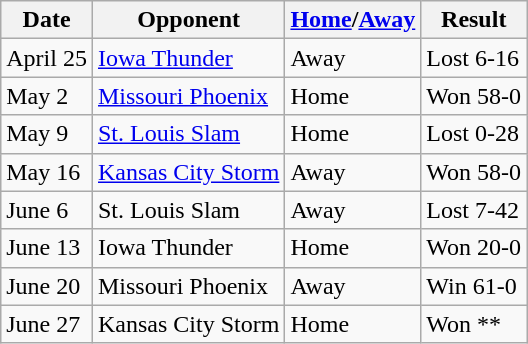<table class="wikitable">
<tr>
<th>Date</th>
<th>Opponent</th>
<th><a href='#'>Home</a>/<a href='#'>Away</a></th>
<th>Result</th>
</tr>
<tr>
<td>April 25</td>
<td><a href='#'>Iowa Thunder</a></td>
<td>Away</td>
<td>Lost 6-16</td>
</tr>
<tr>
<td>May 2</td>
<td><a href='#'>Missouri Phoenix</a></td>
<td>Home</td>
<td>Won 58-0</td>
</tr>
<tr>
<td>May 9</td>
<td><a href='#'>St. Louis Slam</a></td>
<td>Home</td>
<td>Lost 0-28</td>
</tr>
<tr>
<td>May 16</td>
<td><a href='#'>Kansas City Storm</a></td>
<td>Away</td>
<td>Won 58-0</td>
</tr>
<tr>
<td>June 6</td>
<td>St. Louis Slam</td>
<td>Away</td>
<td>Lost 7-42</td>
</tr>
<tr>
<td>June 13</td>
<td>Iowa Thunder</td>
<td>Home</td>
<td>Won 20-0</td>
</tr>
<tr>
<td>June 20</td>
<td>Missouri Phoenix</td>
<td>Away</td>
<td>Win 61-0</td>
</tr>
<tr>
<td>June 27</td>
<td>Kansas City Storm</td>
<td>Home</td>
<td>Won **</td>
</tr>
</table>
